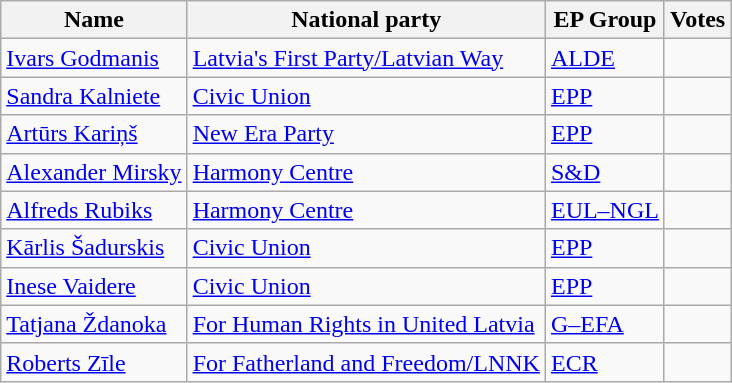<table class="sortable wikitable">
<tr>
<th>Name</th>
<th>National party</th>
<th>EP Group</th>
<th>Votes</th>
</tr>
<tr>
<td><a href='#'>Ivars Godmanis</a></td>
<td> <a href='#'>Latvia's First Party/Latvian Way</a></td>
<td> <a href='#'>ALDE</a></td>
<td></td>
</tr>
<tr>
<td><a href='#'>Sandra Kalniete</a></td>
<td> <a href='#'>Civic Union</a></td>
<td> <a href='#'>EPP</a></td>
<td></td>
</tr>
<tr>
<td><a href='#'>Artūrs Kariņš</a></td>
<td> <a href='#'>New Era Party</a></td>
<td> <a href='#'>EPP</a></td>
<td></td>
</tr>
<tr>
<td><a href='#'>Alexander Mirsky</a></td>
<td> <a href='#'>Harmony Centre</a></td>
<td> <a href='#'>S&D</a></td>
<td></td>
</tr>
<tr>
<td><a href='#'>Alfreds Rubiks</a></td>
<td> <a href='#'>Harmony Centre</a></td>
<td> <a href='#'>EUL–NGL</a></td>
<td></td>
</tr>
<tr>
<td><a href='#'>Kārlis Šadurskis</a></td>
<td> <a href='#'>Civic Union</a></td>
<td> <a href='#'>EPP</a></td>
<td></td>
</tr>
<tr>
<td><a href='#'>Inese Vaidere</a></td>
<td> <a href='#'>Civic Union</a></td>
<td> <a href='#'>EPP</a></td>
<td></td>
</tr>
<tr>
<td><a href='#'>Tatjana Ždanoka</a></td>
<td> <a href='#'>For Human Rights in United Latvia</a></td>
<td> <a href='#'>G–EFA</a></td>
<td></td>
</tr>
<tr>
<td><a href='#'>Roberts Zīle</a></td>
<td> <a href='#'>For Fatherland and Freedom/LNNK</a></td>
<td> <a href='#'>ECR</a></td>
<td></td>
</tr>
</table>
